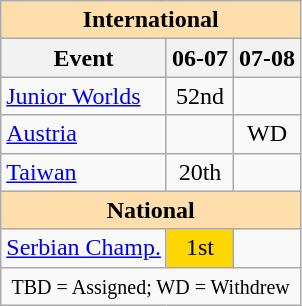<table class="wikitable" style="text-align:center">
<tr>
<th colspan="7" style="background-color: #ffdead; " align="center">International</th>
</tr>
<tr>
<th>Event</th>
<th>06-07</th>
<th>07-08</th>
</tr>
<tr>
<td align="left"><a href='#'>Junior Worlds</a></td>
<td align="center">52nd</td>
<td></td>
</tr>
<tr>
<td align="left"> <a href='#'>Austria</a></td>
<td></td>
<td align="center">WD</td>
</tr>
<tr>
<td align="left"> <a href='#'>Taiwan</a></td>
<td align="center">20th</td>
<td></td>
</tr>
<tr>
<th colspan="7" style="background-color: #ffdead; " align="center">National</th>
</tr>
<tr>
<td><a href='#'>Serbian Champ.</a></td>
<td align="center" bgcolor="gold">1st</td>
<td></td>
</tr>
<tr>
<td colspan=7 align=center><small> TBD = Assigned; WD = Withdrew</small></td>
</tr>
</table>
